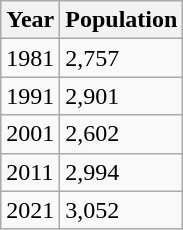<table class=wikitable>
<tr>
<th>Year</th>
<th>Population</th>
</tr>
<tr>
<td>1981</td>
<td>2,757</td>
</tr>
<tr>
<td>1991</td>
<td>2,901</td>
</tr>
<tr>
<td>2001</td>
<td>2,602</td>
</tr>
<tr>
<td>2011</td>
<td>2,994</td>
</tr>
<tr>
<td>2021</td>
<td>3,052</td>
</tr>
</table>
